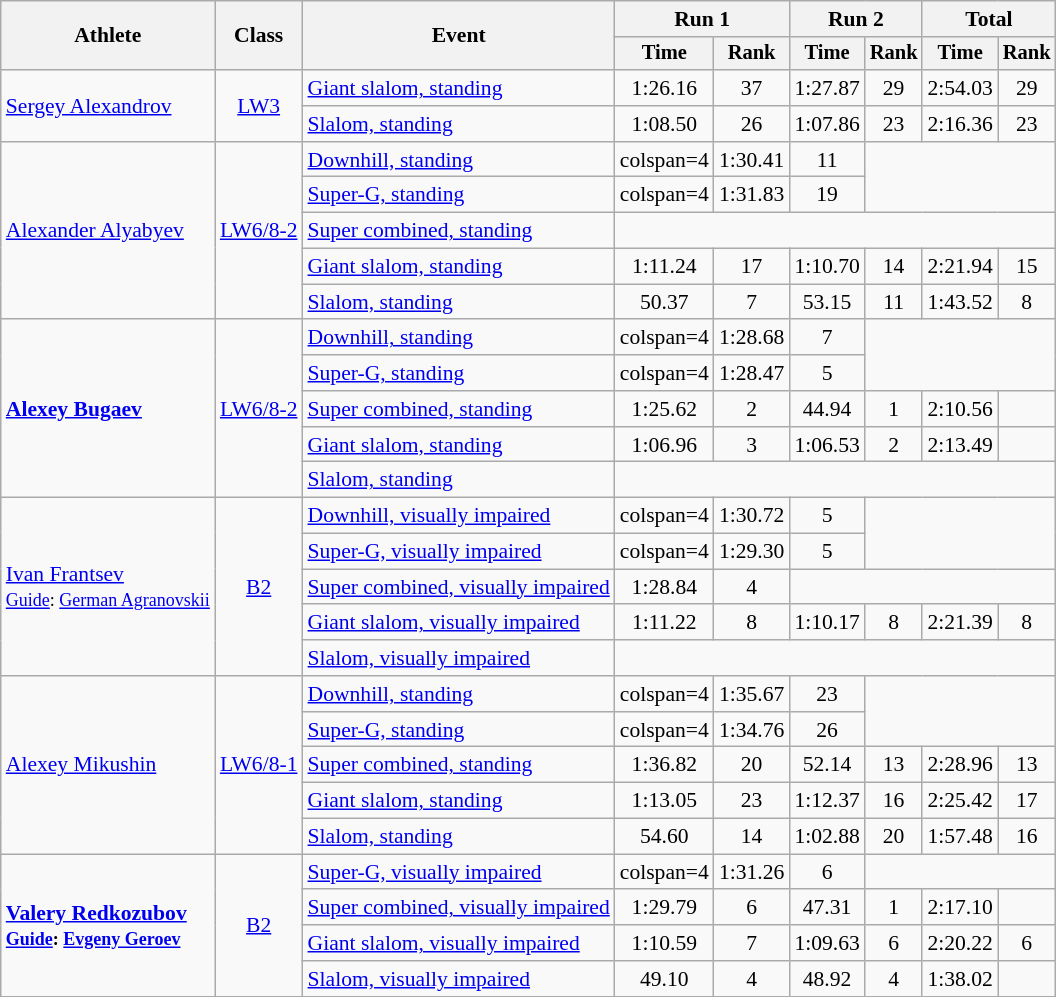<table class="wikitable" style="font-size:90%">
<tr>
<th rowspan=2>Athlete</th>
<th rowspan=2>Class</th>
<th rowspan=2>Event</th>
<th colspan=2>Run 1</th>
<th colspan=2>Run 2</th>
<th colspan=2>Total</th>
</tr>
<tr style="font-size:95%">
<th>Time</th>
<th>Rank</th>
<th>Time</th>
<th>Rank</th>
<th>Time</th>
<th>Rank</th>
</tr>
<tr align=center>
<td rowspan=2 align=left><a href='#'>Sergey Alexandrov</a></td>
<td rowspan=2><a href='#'>LW3</a></td>
<td align=left><a href='#'>Giant slalom, standing</a></td>
<td>1:26.16</td>
<td>37</td>
<td>1:27.87</td>
<td>29</td>
<td>2:54.03</td>
<td>29</td>
</tr>
<tr align=center>
<td align=left><a href='#'>Slalom, standing</a></td>
<td>1:08.50</td>
<td>26</td>
<td>1:07.86</td>
<td>23</td>
<td>2:16.36</td>
<td>23</td>
</tr>
<tr align=center>
<td rowspan=5 align=left><a href='#'>Alexander Alyabyev</a></td>
<td rowspan=5><a href='#'>LW6/8-2</a></td>
<td align=left><a href='#'>Downhill, standing</a></td>
<td>colspan=4</td>
<td>1:30.41</td>
<td>11</td>
</tr>
<tr align=center>
<td align=left><a href='#'>Super-G, standing</a></td>
<td>colspan=4 </td>
<td>1:31.83</td>
<td>19</td>
</tr>
<tr align=center>
<td align=left><a href='#'>Super combined, standing</a></td>
<td colspan=6></td>
</tr>
<tr align=center>
<td align=left><a href='#'>Giant slalom, standing</a></td>
<td>1:11.24</td>
<td>17</td>
<td>1:10.70</td>
<td>14</td>
<td>2:21.94</td>
<td>15</td>
</tr>
<tr align=center>
<td align=left><a href='#'>Slalom, standing</a></td>
<td>50.37</td>
<td>7</td>
<td>53.15</td>
<td>11</td>
<td>1:43.52</td>
<td>8</td>
</tr>
<tr align=center>
<td rowspan=5 align=left><strong><a href='#'>Alexey Bugaev</a></strong></td>
<td rowspan=5><a href='#'>LW6/8-2</a></td>
<td align=left><a href='#'>Downhill, standing</a></td>
<td>colspan=4 </td>
<td>1:28.68</td>
<td>7</td>
</tr>
<tr align=center>
<td align=left><a href='#'>Super-G, standing</a></td>
<td>colspan=4 </td>
<td>1:28.47</td>
<td>5</td>
</tr>
<tr align=center>
<td align=left><a href='#'>Super combined, standing</a></td>
<td>1:25.62</td>
<td>2</td>
<td>44.94</td>
<td>1</td>
<td>2:10.56</td>
<td></td>
</tr>
<tr align=center>
<td align=left><a href='#'>Giant slalom, standing</a></td>
<td>1:06.96</td>
<td>3</td>
<td>1:06.53</td>
<td>2</td>
<td>2:13.49</td>
<td></td>
</tr>
<tr align=center>
<td align=left><a href='#'>Slalom, standing</a></td>
<td colspan=6></td>
</tr>
<tr align=center>
<td rowspan=5 align=left><a href='#'>Ivan Frantsev</a><br><small><a href='#'>Guide</a>: <a href='#'>German Agranovskii</a></small></td>
<td rowspan=5><a href='#'>B2</a></td>
<td align=left><a href='#'>Downhill, visually impaired</a></td>
<td>colspan=4</td>
<td>1:30.72</td>
<td>5</td>
</tr>
<tr align=center>
<td align=left><a href='#'>Super-G, visually impaired</a></td>
<td>colspan=4</td>
<td>1:29.30</td>
<td>5</td>
</tr>
<tr align=center>
<td align=left><a href='#'>Super combined, visually impaired</a></td>
<td>1:28.84</td>
<td>4</td>
<td colspan=4></td>
</tr>
<tr align=center>
<td align=left><a href='#'>Giant slalom, visually impaired</a></td>
<td>1:11.22</td>
<td>8</td>
<td>1:10.17</td>
<td>8</td>
<td>2:21.39</td>
<td>8</td>
</tr>
<tr align=center>
<td align=left><a href='#'>Slalom, visually impaired</a></td>
<td colspan=6></td>
</tr>
<tr align=center>
<td rowspan=5 align=left><a href='#'>Alexey Mikushin</a></td>
<td rowspan=5><a href='#'>LW6/8-1</a></td>
<td align=left><a href='#'>Downhill, standing</a></td>
<td>colspan=4</td>
<td>1:35.67</td>
<td>23</td>
</tr>
<tr align=center>
<td align=left><a href='#'>Super-G, standing</a></td>
<td>colspan=4 </td>
<td>1:34.76</td>
<td>26</td>
</tr>
<tr align=center>
<td align=left><a href='#'>Super combined, standing</a></td>
<td>1:36.82</td>
<td>20</td>
<td>52.14</td>
<td>13</td>
<td>2:28.96</td>
<td>13</td>
</tr>
<tr align=center>
<td align=left><a href='#'>Giant slalom, standing</a></td>
<td>1:13.05</td>
<td>23</td>
<td>1:12.37</td>
<td>16</td>
<td>2:25.42</td>
<td>17</td>
</tr>
<tr align=center>
<td align=left><a href='#'>Slalom, standing</a></td>
<td>54.60</td>
<td>14</td>
<td>1:02.88</td>
<td>20</td>
<td>1:57.48</td>
<td>16</td>
</tr>
<tr align=center>
<td rowspan=4 align=left><strong><a href='#'>Valery Redkozubov</a><br><small><a href='#'>Guide</a>: <a href='#'>Evgeny Geroev</a></small></strong></td>
<td rowspan=4><a href='#'>B2</a></td>
<td align=left><a href='#'>Super-G, visually impaired</a></td>
<td>colspan=4 </td>
<td>1:31.26</td>
<td>6</td>
</tr>
<tr align=center>
<td align=left><a href='#'>Super combined, visually impaired</a></td>
<td>1:29.79</td>
<td>6</td>
<td>47.31</td>
<td>1</td>
<td>2:17.10</td>
<td></td>
</tr>
<tr align=center>
<td align=left><a href='#'>Giant slalom, visually impaired</a></td>
<td>1:10.59</td>
<td>7</td>
<td>1:09.63</td>
<td>6</td>
<td>2:20.22</td>
<td>6</td>
</tr>
<tr align=center>
<td align=left><a href='#'>Slalom, visually impaired</a></td>
<td>49.10</td>
<td>4</td>
<td>48.92</td>
<td>4</td>
<td>1:38.02</td>
<td></td>
</tr>
</table>
